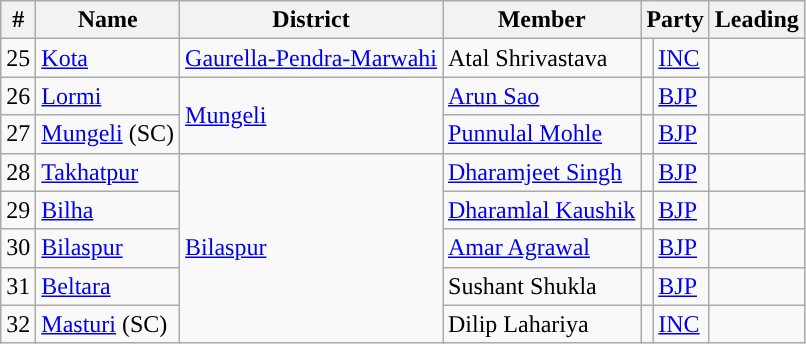<table class="wikitable">
<tr>
<th>#</th>
<th>Name</th>
<th>District</th>
<th>Member</th>
<th colspan="2">Party</th>
<th colspan="2">Leading<br></th>
</tr>
<tr>
<td>25</td>
<td><a href='#'>Kota</a></td>
<td><a href='#'>Gaurella-Pendra-Marwahi</a></td>
<td>Atal Shrivastava</td>
<td style="background-color: "></td>
<td><a href='#'>INC</a></td>
<td></td>
</tr>
<tr>
<td>26</td>
<td><a href='#'>Lormi</a></td>
<td rowspan="2"><a href='#'>Mungeli</a></td>
<td><a href='#'>Arun Sao</a></td>
<td style="background-color: "></td>
<td><a href='#'>BJP</a></td>
<td></td>
</tr>
<tr>
<td>27</td>
<td><a href='#'>Mungeli</a> (SC)</td>
<td><a href='#'>Punnulal Mohle</a></td>
<td style="background-color: "></td>
<td><a href='#'>BJP</a></td>
<td></td>
</tr>
<tr>
<td>28</td>
<td><a href='#'>Takhatpur</a></td>
<td rowspan="5"><a href='#'>Bilaspur</a></td>
<td><a href='#'>Dharamjeet Singh</a></td>
<td style="background-color: "></td>
<td><a href='#'>BJP</a></td>
<td></td>
</tr>
<tr>
<td>29</td>
<td><a href='#'>Bilha</a></td>
<td><a href='#'>Dharamlal Kaushik</a></td>
<td style="background-color: "></td>
<td><a href='#'>BJP</a></td>
<td></td>
</tr>
<tr>
<td>30</td>
<td><a href='#'>Bilaspur</a></td>
<td><a href='#'>Amar Agrawal</a></td>
<td style="background-color: "></td>
<td><a href='#'>BJP</a></td>
<td></td>
</tr>
<tr>
<td>31</td>
<td><a href='#'>Beltara</a></td>
<td>Sushant Shukla</td>
<td style="background-color: "></td>
<td><a href='#'>BJP</a></td>
<td></td>
</tr>
<tr>
<td>32</td>
<td><a href='#'>Masturi</a> (SC)</td>
<td>Dilip Lahariya</td>
<td style="background-color: "></td>
<td><a href='#'>INC</a></td>
<td></td>
</tr>
</table>
